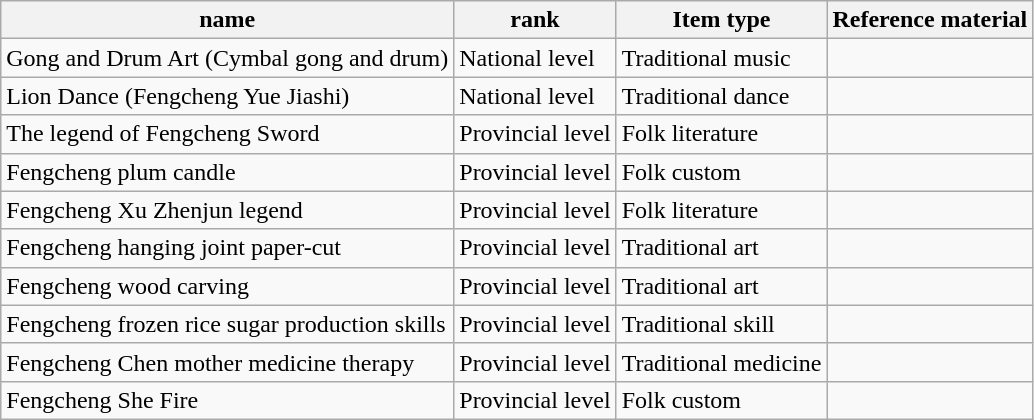<table class="wikitable">
<tr>
<th>name</th>
<th>rank</th>
<th>Item type</th>
<th>Reference material</th>
</tr>
<tr>
<td>Gong and Drum Art (Cymbal gong and drum)</td>
<td>National level</td>
<td>Traditional music</td>
<td></td>
</tr>
<tr>
<td>Lion Dance (Fengcheng Yue Jiashi)</td>
<td>National level</td>
<td>Traditional dance</td>
<td></td>
</tr>
<tr>
<td>The legend of Fengcheng Sword</td>
<td>Provincial level</td>
<td>Folk literature</td>
<td></td>
</tr>
<tr>
<td>Fengcheng plum candle</td>
<td>Provincial level</td>
<td>Folk custom</td>
<td></td>
</tr>
<tr>
<td>Fengcheng Xu Zhenjun legend</td>
<td>Provincial level</td>
<td>Folk literature</td>
<td></td>
</tr>
<tr>
<td>Fengcheng hanging joint paper-cut</td>
<td>Provincial level</td>
<td>Traditional art</td>
<td></td>
</tr>
<tr>
<td>Fengcheng wood carving</td>
<td>Provincial level</td>
<td>Traditional art</td>
<td></td>
</tr>
<tr>
<td>Fengcheng frozen rice sugar production skills</td>
<td>Provincial level</td>
<td>Traditional skill</td>
<td></td>
</tr>
<tr>
<td>Fengcheng Chen mother medicine therapy</td>
<td>Provincial level</td>
<td>Traditional medicine</td>
<td></td>
</tr>
<tr>
<td>Fengcheng She Fire</td>
<td>Provincial level</td>
<td>Folk custom</td>
<td></td>
</tr>
</table>
